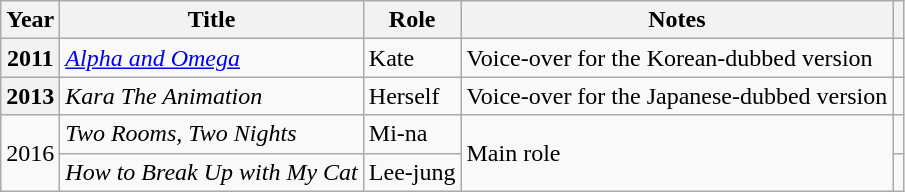<table class="wikitable plainrowheaders">
<tr>
<th scope="col">Year</th>
<th scope="col">Title</th>
<th scope="col">Role</th>
<th scope="col">Notes</th>
<th scope="col" class="unsortable"></th>
</tr>
<tr>
<th scope="row">2011</th>
<td><em><a href='#'>Alpha and Omega</a></em></td>
<td>Kate</td>
<td>Voice-over for the Korean-dubbed version</td>
<td style="text-align:center"></td>
</tr>
<tr>
<th scope="row">2013</th>
<td><em>Kara The Animation</em></td>
<td>Herself</td>
<td>Voice-over for the Japanese-dubbed version</td>
<td></td>
</tr>
<tr>
<td rowspan="2">2016</td>
<td><em>Two Rooms, Two Nights</em></td>
<td>Mi-na</td>
<td rowspan="2">Main role</td>
<td style="text-align:center"></td>
</tr>
<tr>
<td><em>How to Break Up with My Cat</em></td>
<td>Lee-jung</td>
<td></td>
</tr>
</table>
